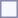<table style="border:1px solid #8888aa; background-color:#f7f8ff; padding:5px; font-size:95%; margin: 0px 12px 12px 0px;">
</table>
